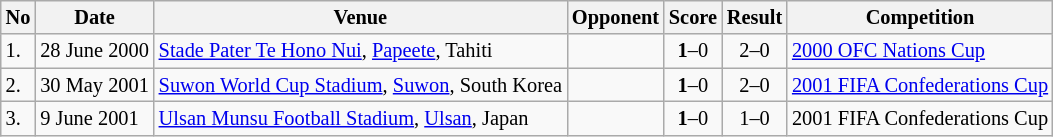<table class="wikitable" style="font-size:85%;">
<tr>
<th>No</th>
<th>Date</th>
<th>Venue</th>
<th>Opponent</th>
<th>Score</th>
<th>Result</th>
<th>Competition</th>
</tr>
<tr>
<td>1.</td>
<td>28 June 2000</td>
<td><a href='#'>Stade Pater Te Hono Nui</a>, <a href='#'>Papeete</a>, Tahiti</td>
<td></td>
<td align=center><strong>1</strong>–0</td>
<td align=center>2–0</td>
<td><a href='#'>2000 OFC Nations Cup</a></td>
</tr>
<tr>
<td>2.</td>
<td>30 May 2001</td>
<td><a href='#'>Suwon World Cup Stadium</a>, <a href='#'>Suwon</a>, South Korea</td>
<td></td>
<td align=center><strong>1</strong>–0</td>
<td align=center>2–0</td>
<td><a href='#'>2001 FIFA Confederations Cup</a></td>
</tr>
<tr>
<td>3.</td>
<td>9 June 2001</td>
<td><a href='#'>Ulsan Munsu Football Stadium</a>, <a href='#'>Ulsan</a>, Japan</td>
<td></td>
<td align=center><strong>1</strong>–0</td>
<td align=center>1–0</td>
<td>2001 FIFA Confederations Cup</td>
</tr>
</table>
